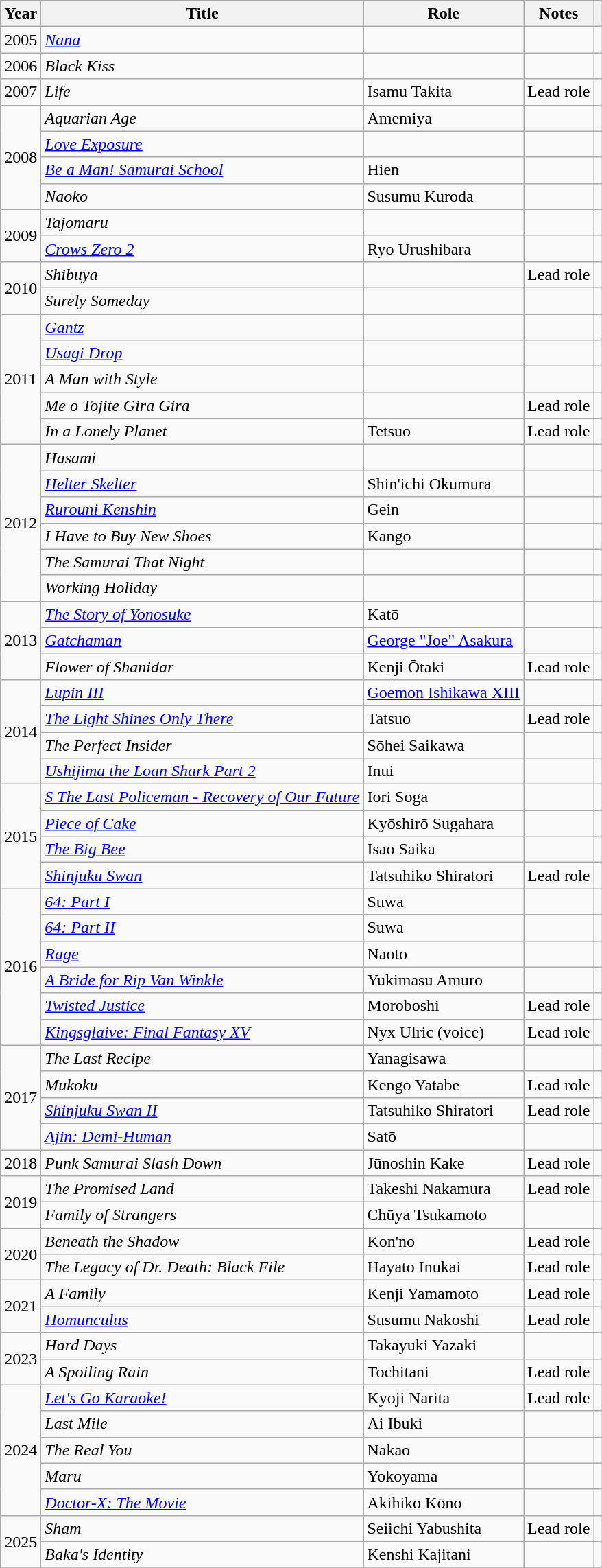<table class="wikitable">
<tr>
<th>Year</th>
<th>Title</th>
<th>Role</th>
<th class="unsortable">Notes</th>
<th class="unsortable"></th>
</tr>
<tr>
<td>2005</td>
<td><em><a href='#'>Nana</a></em></td>
<td></td>
<td></td>
<td></td>
</tr>
<tr>
<td>2006</td>
<td><em>Black Kiss</em></td>
<td></td>
<td></td>
<td></td>
</tr>
<tr>
<td>2007</td>
<td><em>Life</em></td>
<td>Isamu Takita</td>
<td>Lead role</td>
<td></td>
</tr>
<tr>
<td rowspan=4>2008</td>
<td><em>Aquarian Age</em></td>
<td>Amemiya</td>
<td></td>
<td></td>
</tr>
<tr>
<td><em><a href='#'>Love Exposure</a></em></td>
<td></td>
<td></td>
<td></td>
</tr>
<tr>
<td><em><a href='#'>Be a Man! Samurai School</a></em></td>
<td>Hien</td>
<td></td>
<td></td>
</tr>
<tr>
<td><em>Naoko</em></td>
<td>Susumu Kuroda</td>
<td></td>
<td></td>
</tr>
<tr>
<td rowspan=2>2009</td>
<td><em>Tajomaru</em></td>
<td></td>
<td></td>
<td></td>
</tr>
<tr>
<td><em><a href='#'>Crows Zero 2</a></em></td>
<td>Ryo Urushibara</td>
<td></td>
<td></td>
</tr>
<tr>
<td rowspan=2>2010</td>
<td><em>Shibuya</em></td>
<td></td>
<td>Lead role</td>
<td></td>
</tr>
<tr>
<td><em>Surely Someday</em></td>
<td></td>
<td></td>
<td></td>
</tr>
<tr>
<td rowspan=5>2011</td>
<td><em><a href='#'>Gantz</a></em></td>
<td></td>
<td></td>
<td></td>
</tr>
<tr>
<td><em><a href='#'>Usagi Drop</a></em></td>
<td></td>
<td></td>
<td></td>
</tr>
<tr>
<td><em>A Man with Style</em></td>
<td></td>
<td></td>
<td></td>
</tr>
<tr>
<td><em>Me o Tojite Gira Gira</em></td>
<td></td>
<td>Lead role</td>
<td></td>
</tr>
<tr>
<td><em>In a Lonely Planet</em></td>
<td>Tetsuo</td>
<td>Lead role</td>
<td></td>
</tr>
<tr>
<td rowspan=6>2012</td>
<td><em>Hasami</em></td>
<td></td>
<td></td>
<td></td>
</tr>
<tr>
<td><em><a href='#'>Helter Skelter</a></em></td>
<td>Shin'ichi Okumura</td>
<td></td>
<td></td>
</tr>
<tr>
<td><em><a href='#'>Rurouni Kenshin</a></em></td>
<td>Gein</td>
<td></td>
<td></td>
</tr>
<tr>
<td><em>I Have to Buy New Shoes</em></td>
<td>Kango</td>
<td></td>
<td></td>
</tr>
<tr>
<td><em>The Samurai That Night</em></td>
<td></td>
<td></td>
<td></td>
</tr>
<tr>
<td><em>Working Holiday</em></td>
<td></td>
<td></td>
<td></td>
</tr>
<tr>
<td rowspan=3>2013</td>
<td><em><a href='#'>The Story of Yonosuke</a></em></td>
<td>Katō</td>
<td></td>
<td></td>
</tr>
<tr>
<td><em><a href='#'>Gatchaman</a></em></td>
<td><a href='#'>George "Joe" Asakura</a></td>
<td></td>
<td></td>
</tr>
<tr>
<td><em>Flower of Shanidar</em></td>
<td>Kenji Ōtaki</td>
<td>Lead role</td>
<td></td>
</tr>
<tr>
<td rowspan=4>2014</td>
<td><em><a href='#'>Lupin III</a></em></td>
<td><a href='#'>Goemon Ishikawa XIII</a></td>
<td></td>
<td></td>
</tr>
<tr>
<td><em><a href='#'>The Light Shines Only There</a></em></td>
<td>Tatsuo</td>
<td>Lead role</td>
<td></td>
</tr>
<tr>
<td><em>The Perfect Insider</em></td>
<td>Sōhei Saikawa</td>
<td></td>
<td></td>
</tr>
<tr>
<td><em><a href='#'>Ushijima the Loan Shark Part 2</a></em></td>
<td>Inui</td>
<td></td>
<td></td>
</tr>
<tr>
<td rowspan=4>2015</td>
<td><em><a href='#'>S The Last Policeman - Recovery of Our Future</a></em></td>
<td>Iori Soga</td>
<td></td>
<td></td>
</tr>
<tr>
<td><em><a href='#'>Piece of Cake</a></em></td>
<td>Kyōshirō Sugahara</td>
<td></td>
<td></td>
</tr>
<tr>
<td><em><a href='#'>The Big Bee</a></em></td>
<td>Isao Saika</td>
<td></td>
<td></td>
</tr>
<tr>
<td><em><a href='#'>Shinjuku Swan</a></em></td>
<td>Tatsuhiko Shiratori</td>
<td>Lead role</td>
<td></td>
</tr>
<tr>
<td rowspan=6>2016</td>
<td><em><a href='#'>64: Part I</a></em></td>
<td>Suwa</td>
<td></td>
<td></td>
</tr>
<tr>
<td><em><a href='#'>64: Part II</a></em></td>
<td>Suwa</td>
<td></td>
<td></td>
</tr>
<tr>
<td><em><a href='#'>Rage</a></em></td>
<td>Naoto</td>
<td></td>
<td></td>
</tr>
<tr>
<td><em><a href='#'>A Bride for Rip Van Winkle</a></em></td>
<td>Yukimasu Amuro</td>
<td></td>
<td></td>
</tr>
<tr>
<td><em><a href='#'>Twisted Justice</a></em></td>
<td>Moroboshi</td>
<td>Lead role</td>
<td></td>
</tr>
<tr>
<td><em><a href='#'>Kingsglaive: Final Fantasy XV</a></em></td>
<td>Nyx Ulric (voice)</td>
<td>Lead role</td>
<td></td>
</tr>
<tr>
<td rowspan=4>2017</td>
<td><em>The Last Recipe</em></td>
<td>Yanagisawa</td>
<td></td>
<td></td>
</tr>
<tr>
<td><em>Mukoku</em></td>
<td>Kengo Yatabe</td>
<td>Lead role</td>
<td></td>
</tr>
<tr>
<td><em><a href='#'>Shinjuku Swan II</a></em></td>
<td>Tatsuhiko Shiratori</td>
<td>Lead role</td>
<td></td>
</tr>
<tr>
<td><em><a href='#'>Ajin: Demi-Human</a></em></td>
<td>Satō</td>
<td></td>
<td></td>
</tr>
<tr>
<td rowspan=1>2018</td>
<td><em>Punk Samurai Slash Down</em></td>
<td>Jūnoshin Kake</td>
<td>Lead role</td>
<td></td>
</tr>
<tr>
<td rowspan=2>2019</td>
<td><em>The Promised Land</em></td>
<td>Takeshi Nakamura</td>
<td>Lead role</td>
<td></td>
</tr>
<tr>
<td><em>Family of Strangers</em></td>
<td>Chūya Tsukamoto</td>
<td></td>
<td></td>
</tr>
<tr>
<td rowspan=2>2020</td>
<td><em>Beneath the Shadow</em></td>
<td>Kon'no</td>
<td>Lead role</td>
<td></td>
</tr>
<tr>
<td><em>The Legacy of Dr. Death: Black File</em></td>
<td>Hayato Inukai</td>
<td>Lead role</td>
<td></td>
</tr>
<tr>
<td rowspan=2>2021</td>
<td><em>A Family</em></td>
<td>Kenji Yamamoto</td>
<td>Lead role</td>
<td></td>
</tr>
<tr>
<td><em><a href='#'>Homunculus</a></em></td>
<td>Susumu Nakoshi</td>
<td>Lead role</td>
<td></td>
</tr>
<tr>
<td rowspan=2>2023</td>
<td><em>Hard Days</em></td>
<td>Takayuki Yazaki</td>
<td></td>
<td></td>
</tr>
<tr>
<td><em>A Spoiling Rain</em></td>
<td>Tochitani</td>
<td>Lead role</td>
<td></td>
</tr>
<tr>
<td rowspan=5>2024</td>
<td><em><a href='#'>Let's Go Karaoke!</a></em></td>
<td>Kyoji Narita</td>
<td>Lead role</td>
<td></td>
</tr>
<tr>
<td><em>Last Mile</em></td>
<td>Ai Ibuki</td>
<td></td>
<td></td>
</tr>
<tr>
<td><em>The Real You</em></td>
<td>Nakao</td>
<td></td>
<td></td>
</tr>
<tr>
<td><em>Maru</em></td>
<td>Yokoyama</td>
<td></td>
<td></td>
</tr>
<tr>
<td><em><a href='#'>Doctor-X: The Movie</a></em></td>
<td>Akihiko Kōno</td>
<td></td>
<td></td>
</tr>
<tr>
<td rowspan=2>2025</td>
<td><em>Sham</em></td>
<td>Seiichi Yabushita</td>
<td>Lead role</td>
<td></td>
</tr>
<tr>
<td><em>Baka's Identity</em></td>
<td>Kenshi Kajitani</td>
<td></td>
<td></td>
</tr>
<tr>
</tr>
</table>
